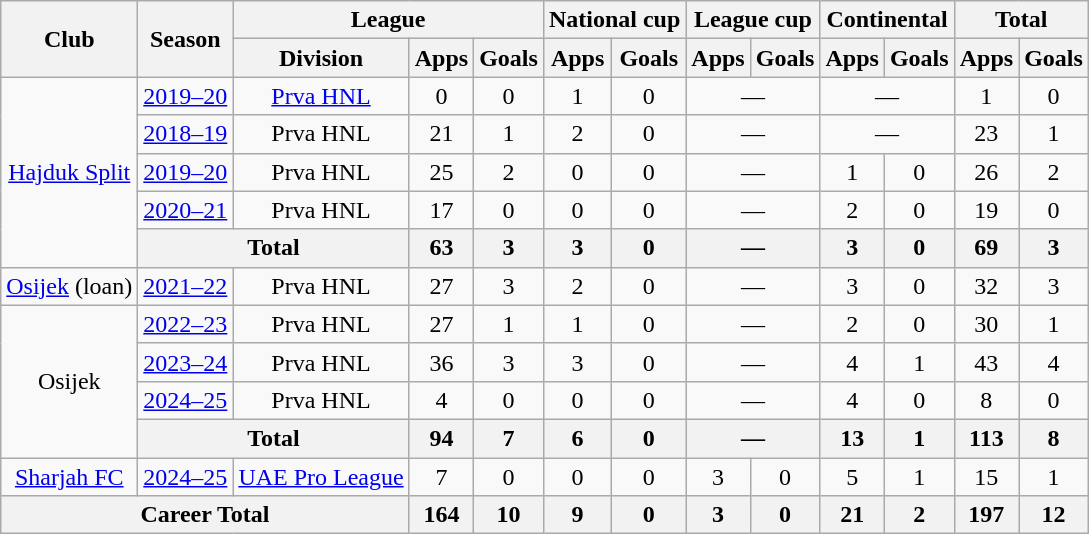<table class="wikitable" style="text-align: center;">
<tr>
<th rowspan=2>Club</th>
<th rowspan=2>Season</th>
<th colspan=3>League</th>
<th colspan=2>National cup</th>
<th colspan=2>League cup</th>
<th colspan=2>Continental</th>
<th colspan=2>Total</th>
</tr>
<tr>
<th>Division</th>
<th>Apps</th>
<th>Goals</th>
<th>Apps</th>
<th>Goals</th>
<th>Apps</th>
<th>Goals</th>
<th>Apps</th>
<th>Goals</th>
<th>Apps</th>
<th>Goals</th>
</tr>
<tr>
<td rowspan="5"><a href='#'>Hajduk Split</a></td>
<td><a href='#'>2019–20</a></td>
<td><a href='#'>Prva HNL</a></td>
<td>0</td>
<td>0</td>
<td>1</td>
<td>0</td>
<td colspan="2">—</td>
<td colspan="2">—</td>
<td>1</td>
<td>0</td>
</tr>
<tr>
<td><a href='#'>2018–19</a></td>
<td>Prva HNL</td>
<td>21</td>
<td>1</td>
<td>2</td>
<td>0</td>
<td colspan="2">—</td>
<td colspan="2">—</td>
<td>23</td>
<td>1</td>
</tr>
<tr>
<td><a href='#'>2019–20</a></td>
<td>Prva HNL</td>
<td>25</td>
<td>2</td>
<td>0</td>
<td>0</td>
<td colspan="2">—</td>
<td>1</td>
<td>0</td>
<td>26</td>
<td>2</td>
</tr>
<tr>
<td><a href='#'>2020–21</a></td>
<td>Prva HNL</td>
<td>17</td>
<td>0</td>
<td>0</td>
<td>0</td>
<td colspan="2">—</td>
<td>2</td>
<td>0</td>
<td>19</td>
<td>0</td>
</tr>
<tr>
<th colspan="2">Total</th>
<th>63</th>
<th>3</th>
<th>3</th>
<th>0</th>
<th colspan="2">—</th>
<th>3</th>
<th>0</th>
<th>69</th>
<th>3</th>
</tr>
<tr>
<td><a href='#'>Osijek</a> (loan)</td>
<td><a href='#'>2021–22</a></td>
<td>Prva HNL</td>
<td>27</td>
<td>3</td>
<td>2</td>
<td>0</td>
<td colspan="2">—</td>
<td>3</td>
<td>0</td>
<td>32</td>
<td>3</td>
</tr>
<tr>
<td rowspan="4">Osijek</td>
<td><a href='#'>2022–23</a></td>
<td>Prva HNL</td>
<td>27</td>
<td>1</td>
<td>1</td>
<td>0</td>
<td colspan="2">—</td>
<td>2</td>
<td>0</td>
<td>30</td>
<td>1</td>
</tr>
<tr>
<td><a href='#'>2023–24</a></td>
<td>Prva HNL</td>
<td>36</td>
<td>3</td>
<td>3</td>
<td>0</td>
<td colspan="2">—</td>
<td>4</td>
<td>1</td>
<td>43</td>
<td>4</td>
</tr>
<tr>
<td><a href='#'>2024–25</a></td>
<td>Prva HNL</td>
<td>4</td>
<td>0</td>
<td>0</td>
<td>0</td>
<td colspan="2">—</td>
<td>4</td>
<td>0</td>
<td>8</td>
<td>0</td>
</tr>
<tr>
<th colspan="2">Total</th>
<th>94</th>
<th>7</th>
<th>6</th>
<th>0</th>
<th colspan="2">—</th>
<th>13</th>
<th>1</th>
<th>113</th>
<th>8</th>
</tr>
<tr>
<td><a href='#'>Sharjah FC</a></td>
<td><a href='#'>2024–25</a></td>
<td><a href='#'>UAE Pro League</a></td>
<td>7</td>
<td>0</td>
<td>0</td>
<td>0</td>
<td>3</td>
<td>0</td>
<td>5</td>
<td>1</td>
<td>15</td>
<td>1</td>
</tr>
<tr>
<th colspan="3">Career Total</th>
<th>164</th>
<th>10</th>
<th>9</th>
<th>0</th>
<th>3</th>
<th>0</th>
<th>21</th>
<th>2</th>
<th>197</th>
<th>12</th>
</tr>
</table>
